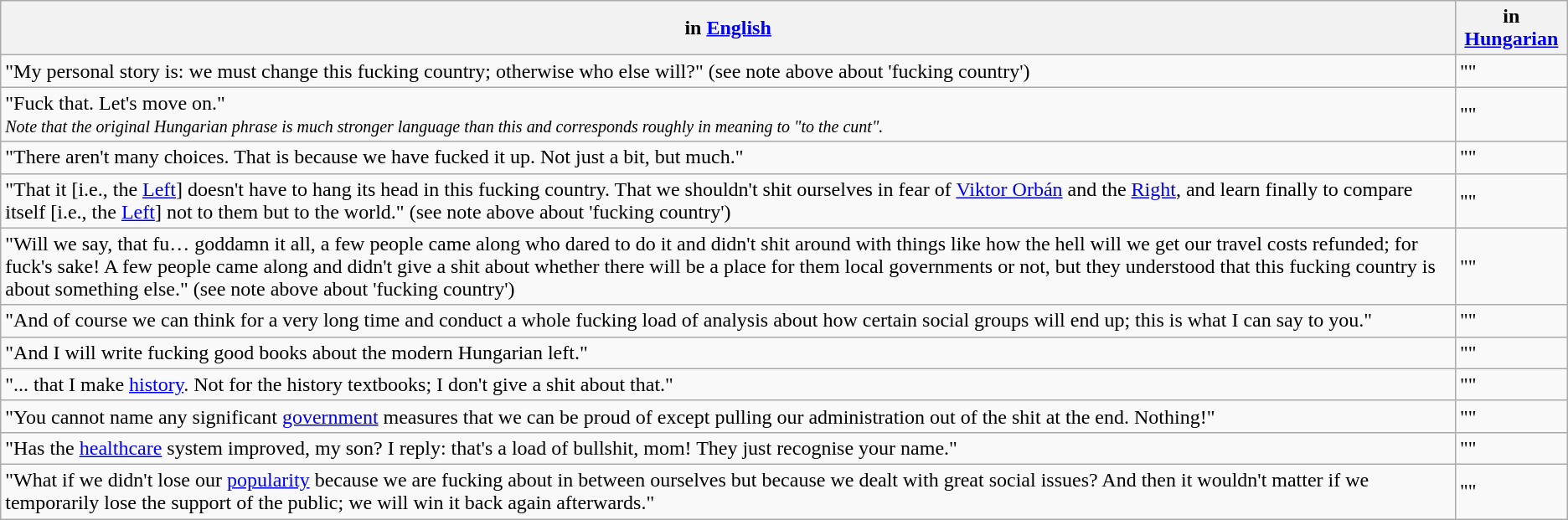<table class="wikitable">
<tr>
<th>in <a href='#'>English</a></th>
<th>in <a href='#'>Hungarian</a></th>
</tr>
<tr>
<td>"My personal story is: we must change this fucking country; otherwise who else will?" (see note above about 'fucking country')</td>
<td>""</td>
</tr>
<tr>
<td>"Fuck that. Let's move on."<br><small><em>Note that the original Hungarian phrase is much stronger language than this and corresponds roughly in meaning to "to the cunt".</em></small></td>
<td>""</td>
</tr>
<tr>
<td>"There aren't many choices. That is because we have fucked it up. Not just a bit, but much."</td>
<td>""</td>
</tr>
<tr>
<td>"That it [i.e., the <a href='#'>Left</a>] doesn't have to hang its head in this fucking country. That we shouldn't shit ourselves in fear of <a href='#'>Viktor Orbán</a> and the <a href='#'>Right</a>, and learn finally to compare itself [i.e., the <a href='#'>Left</a>] not to them but to the world." (see note above about 'fucking country')</td>
<td>""</td>
</tr>
<tr>
<td>"Will we say, that fu… goddamn it all, a few people came along who dared to do it and didn't shit around with things like how the hell will we get our travel costs refunded; for fuck's sake! A few people came along and didn't give a shit about whether there will be a place for them local governments or not, but they understood that this fucking country is about something else." (see note above about 'fucking country')</td>
<td>""</td>
</tr>
<tr>
<td>"And of course we can think for a very long time and conduct a whole fucking load of analysis about how certain social groups will end up; this is what I can say to you."</td>
<td>""</td>
</tr>
<tr>
<td>"And I will write fucking good books about the modern Hungarian left."</td>
<td>""</td>
</tr>
<tr>
<td>"... that I make <a href='#'>history</a>. Not for the history textbooks; I don't give a shit about that."</td>
<td>""</td>
</tr>
<tr>
<td>"You cannot name any significant <a href='#'>government</a> measures that we can be proud of except pulling our administration out of the shit at the end. Nothing!"</td>
<td>""</td>
</tr>
<tr>
<td>"Has the <a href='#'>healthcare</a> system improved, my son? I reply: that's a load of bullshit, mom! They just recognise your name."</td>
<td>""</td>
</tr>
<tr>
<td>"What if we didn't lose our <a href='#'>popularity</a> because we are fucking about in between ourselves but because we dealt with great social issues? And then it wouldn't matter if we temporarily lose the support of the public; we will win it back again afterwards."</td>
<td>""</td>
</tr>
</table>
